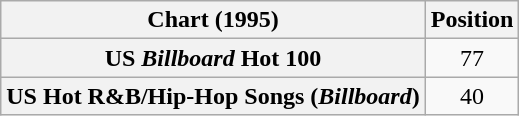<table class="wikitable sortable plainrowheaders">
<tr>
<th>Chart (1995)</th>
<th>Position</th>
</tr>
<tr>
<th scope="row">US <em>Billboard</em> Hot 100</th>
<td align="center">77</td>
</tr>
<tr>
<th scope="row">US Hot R&B/Hip-Hop Songs (<em>Billboard</em>)</th>
<td align="center">40</td>
</tr>
</table>
